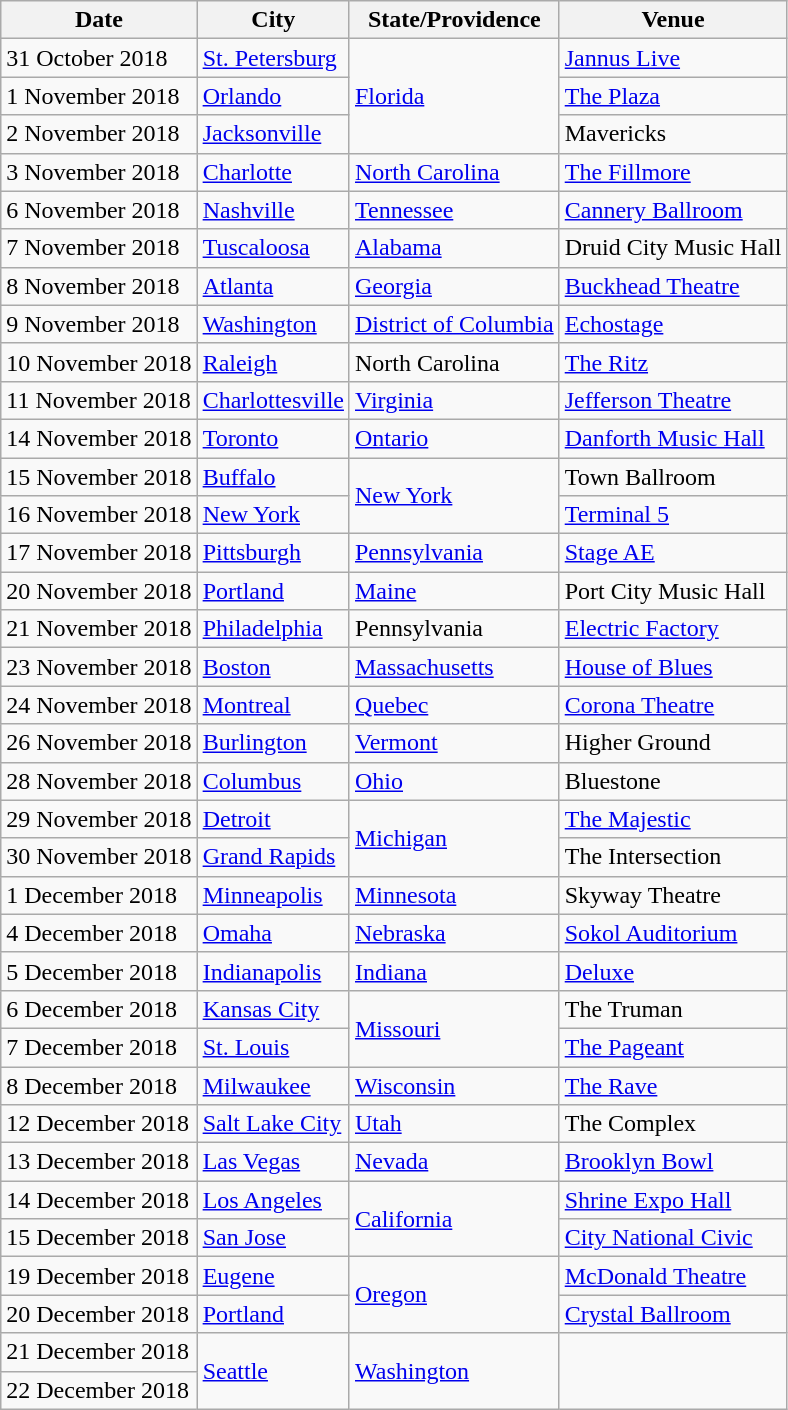<table class="wikitable sortable">
<tr>
<th>Date</th>
<th>City</th>
<th>State/Providence</th>
<th>Venue</th>
</tr>
<tr>
<td>31 October 2018</td>
<td><a href='#'>St. Petersburg</a></td>
<td rowspan="3"><a href='#'>Florida</a></td>
<td><a href='#'>Jannus Live</a></td>
</tr>
<tr>
<td>1 November 2018</td>
<td><a href='#'>Orlando</a></td>
<td><a href='#'>The Plaza</a></td>
</tr>
<tr>
<td>2 November 2018</td>
<td><a href='#'>Jacksonville</a></td>
<td>Mavericks</td>
</tr>
<tr>
<td>3 November 2018</td>
<td><a href='#'>Charlotte</a></td>
<td><a href='#'>North Carolina</a></td>
<td><a href='#'>The Fillmore</a></td>
</tr>
<tr>
<td>6 November 2018</td>
<td><a href='#'>Nashville</a></td>
<td><a href='#'>Tennessee</a></td>
<td><a href='#'>Cannery Ballroom</a></td>
</tr>
<tr>
<td>7 November 2018</td>
<td><a href='#'>Tuscaloosa</a></td>
<td><a href='#'>Alabama</a></td>
<td>Druid City Music Hall</td>
</tr>
<tr>
<td>8 November 2018</td>
<td><a href='#'>Atlanta</a></td>
<td><a href='#'>Georgia</a></td>
<td><a href='#'>Buckhead Theatre</a></td>
</tr>
<tr>
<td>9 November 2018</td>
<td><a href='#'>Washington</a></td>
<td><a href='#'>District of Columbia</a></td>
<td><a href='#'>Echostage</a></td>
</tr>
<tr>
<td>10 November 2018</td>
<td><a href='#'>Raleigh</a></td>
<td>North Carolina</td>
<td><a href='#'>The Ritz</a></td>
</tr>
<tr>
<td>11 November 2018</td>
<td><a href='#'>Charlottesville</a></td>
<td><a href='#'>Virginia</a></td>
<td><a href='#'>Jefferson Theatre</a></td>
</tr>
<tr>
<td>14 November 2018</td>
<td><a href='#'>Toronto</a></td>
<td><a href='#'>Ontario</a></td>
<td><a href='#'>Danforth Music Hall</a></td>
</tr>
<tr>
<td>15 November 2018</td>
<td><a href='#'>Buffalo</a></td>
<td rowspan="2"><a href='#'>New York</a></td>
<td>Town Ballroom</td>
</tr>
<tr>
<td>16 November 2018</td>
<td><a href='#'>New York</a></td>
<td><a href='#'>Terminal 5</a></td>
</tr>
<tr>
<td>17 November 2018</td>
<td><a href='#'>Pittsburgh</a></td>
<td><a href='#'>Pennsylvania</a></td>
<td><a href='#'>Stage AE</a></td>
</tr>
<tr>
<td>20 November 2018</td>
<td><a href='#'>Portland</a></td>
<td><a href='#'>Maine</a></td>
<td>Port City Music Hall</td>
</tr>
<tr>
<td>21 November 2018</td>
<td><a href='#'>Philadelphia</a></td>
<td>Pennsylvania</td>
<td><a href='#'>Electric Factory</a></td>
</tr>
<tr>
<td>23 November 2018</td>
<td><a href='#'>Boston</a></td>
<td><a href='#'>Massachusetts</a></td>
<td><a href='#'>House of Blues</a></td>
</tr>
<tr>
<td>24 November 2018</td>
<td><a href='#'>Montreal</a></td>
<td><a href='#'>Quebec</a></td>
<td><a href='#'>Corona Theatre</a></td>
</tr>
<tr>
<td>26 November 2018</td>
<td><a href='#'>Burlington</a></td>
<td><a href='#'>Vermont</a></td>
<td>Higher Ground</td>
</tr>
<tr>
<td>28 November 2018</td>
<td><a href='#'>Columbus</a></td>
<td><a href='#'>Ohio</a></td>
<td>Bluestone</td>
</tr>
<tr>
<td>29 November 2018</td>
<td><a href='#'>Detroit</a></td>
<td rowspan="2"><a href='#'>Michigan</a></td>
<td><a href='#'>The Majestic</a></td>
</tr>
<tr>
<td>30 November 2018</td>
<td><a href='#'>Grand Rapids</a></td>
<td>The Intersection</td>
</tr>
<tr>
<td>1 December 2018</td>
<td><a href='#'>Minneapolis</a></td>
<td><a href='#'>Minnesota</a></td>
<td>Skyway Theatre</td>
</tr>
<tr>
<td>4 December 2018</td>
<td><a href='#'>Omaha</a></td>
<td><a href='#'>Nebraska</a></td>
<td><a href='#'>Sokol Auditorium</a></td>
</tr>
<tr>
<td>5 December 2018</td>
<td><a href='#'>Indianapolis</a></td>
<td><a href='#'>Indiana</a></td>
<td><a href='#'>Deluxe</a></td>
</tr>
<tr>
<td>6 December 2018</td>
<td><a href='#'>Kansas City</a></td>
<td rowspan="2"><a href='#'>Missouri</a></td>
<td>The Truman</td>
</tr>
<tr>
<td>7 December 2018</td>
<td><a href='#'>St. Louis</a></td>
<td><a href='#'>The Pageant</a></td>
</tr>
<tr>
<td>8 December 2018</td>
<td><a href='#'>Milwaukee</a></td>
<td><a href='#'>Wisconsin</a></td>
<td><a href='#'>The Rave</a></td>
</tr>
<tr>
<td>12 December 2018</td>
<td><a href='#'>Salt Lake City</a></td>
<td><a href='#'>Utah</a></td>
<td>The Complex</td>
</tr>
<tr>
<td>13 December 2018</td>
<td><a href='#'>Las Vegas</a></td>
<td><a href='#'>Nevada</a></td>
<td><a href='#'>Brooklyn Bowl</a></td>
</tr>
<tr>
<td>14 December 2018</td>
<td><a href='#'>Los Angeles</a></td>
<td rowspan="2"><a href='#'>California</a></td>
<td><a href='#'>Shrine Expo Hall</a></td>
</tr>
<tr>
<td>15 December 2018</td>
<td><a href='#'>San Jose</a></td>
<td><a href='#'>City National Civic</a></td>
</tr>
<tr>
<td>19 December 2018</td>
<td><a href='#'>Eugene</a></td>
<td rowspan="2"><a href='#'>Oregon</a></td>
<td><a href='#'>McDonald Theatre</a></td>
</tr>
<tr>
<td>20 December 2018</td>
<td><a href='#'>Portland</a></td>
<td><a href='#'>Crystal Ballroom</a></td>
</tr>
<tr>
<td>21 December 2018</td>
<td rowspan="2"><a href='#'>Seattle</a></td>
<td rowspan="2"><a href='#'>Washington</a></td>
<td rowspan="2"></td>
</tr>
<tr>
<td>22 December 2018</td>
</tr>
</table>
